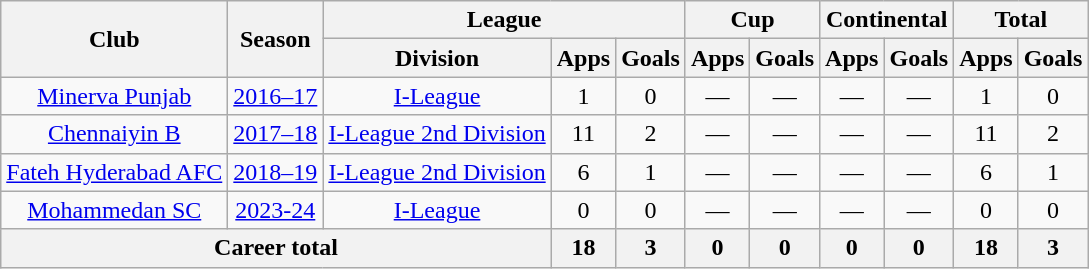<table class="wikitable" style="text-align: center;">
<tr>
<th rowspan="2">Club</th>
<th rowspan="2">Season</th>
<th colspan="3">League</th>
<th colspan="2">Cup</th>
<th colspan="2">Continental</th>
<th colspan="2">Total</th>
</tr>
<tr>
<th>Division</th>
<th>Apps</th>
<th>Goals</th>
<th>Apps</th>
<th>Goals</th>
<th>Apps</th>
<th>Goals</th>
<th>Apps</th>
<th>Goals</th>
</tr>
<tr>
<td rowspan="1"><a href='#'>Minerva Punjab</a></td>
<td><a href='#'>2016–17</a></td>
<td><a href='#'>I-League</a></td>
<td>1</td>
<td>0</td>
<td>—</td>
<td>—</td>
<td>—</td>
<td>—</td>
<td>1</td>
<td>0</td>
</tr>
<tr>
<td rowspan="1"><a href='#'>Chennaiyin B</a></td>
<td><a href='#'>2017–18</a></td>
<td><a href='#'>I-League 2nd Division</a></td>
<td>11</td>
<td>2</td>
<td>—</td>
<td>—</td>
<td>—</td>
<td>—</td>
<td>11</td>
<td>2</td>
</tr>
<tr>
<td rowspan="1"><a href='#'>Fateh Hyderabad AFC</a></td>
<td><a href='#'>2018–19</a></td>
<td><a href='#'>I-League 2nd Division</a></td>
<td>6</td>
<td>1</td>
<td>—</td>
<td>—</td>
<td>—</td>
<td>—</td>
<td>6</td>
<td>1</td>
</tr>
<tr>
<td rowspan="1"><a href='#'>Mohammedan SC</a></td>
<td><a href='#'>2023-24</a></td>
<td><a href='#'>I-League</a></td>
<td>0</td>
<td>0</td>
<td>—</td>
<td>—</td>
<td>—</td>
<td>—</td>
<td>0</td>
<td>0</td>
</tr>
<tr>
<th colspan="3">Career total</th>
<th>18</th>
<th>3</th>
<th>0</th>
<th>0</th>
<th>0</th>
<th>0</th>
<th>18</th>
<th>3</th>
</tr>
</table>
